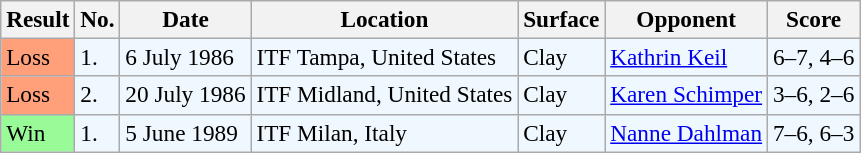<table class="sortable wikitable" style=font-size:97%>
<tr>
<th>Result</th>
<th>No.</th>
<th>Date</th>
<th>Location</th>
<th>Surface</th>
<th>Opponent</th>
<th class="unsortable">Score</th>
</tr>
<tr bgcolor="#f0f8ff">
<td style="background:#ffa07a;">Loss</td>
<td>1.</td>
<td>6 July 1986</td>
<td>ITF Tampa, United States</td>
<td>Clay</td>
<td> <a href='#'>Kathrin Keil</a></td>
<td>6–7, 4–6</td>
</tr>
<tr style="background:#f0f8ff;">
<td style="background:#ffa07a;">Loss</td>
<td>2.</td>
<td>20 July 1986</td>
<td>ITF Midland, United States</td>
<td>Clay</td>
<td> <a href='#'>Karen Schimper</a></td>
<td>3–6, 2–6</td>
</tr>
<tr bgcolor="#f0f8ff">
<td style="background:#98fb98;">Win</td>
<td>1.</td>
<td>5 June 1989</td>
<td>ITF Milan, Italy</td>
<td>Clay</td>
<td> <a href='#'>Nanne Dahlman</a></td>
<td>7–6, 6–3</td>
</tr>
</table>
